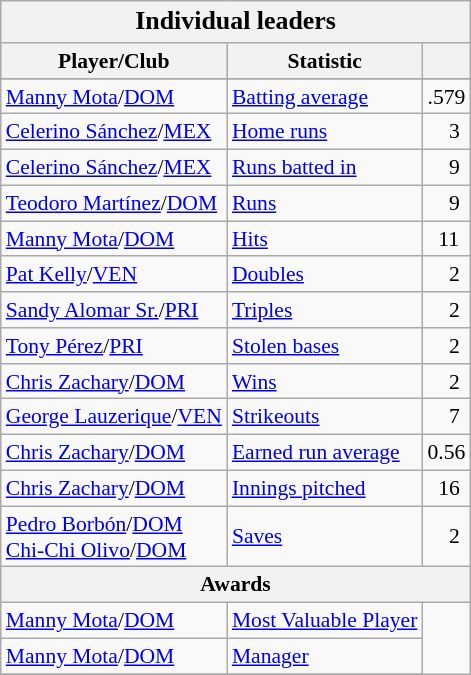<table class="wikitable" style="font-size: 90%;">
<tr align="center" style="font-size: larger;">
<th colspan=6>Individual leaders</th>
</tr>
<tr style="background:lightblue;">
<th>Player/Club</th>
<th>Statistic</th>
<th></th>
</tr>
<tr align="center" style="vertical-align: middle;" style="background:lightblue;">
</tr>
<tr>
<td><a href='#'>Manny Mota</a>/<a href='#'>DOM</a></td>
<td><a href='#'>Batting average</a></td>
<td>.579</td>
</tr>
<tr>
<td><a href='#'>Celerino Sánchez</a>/<a href='#'>MEX</a></td>
<td><a href='#'>Home runs</a></td>
<td>     3</td>
</tr>
<tr>
<td><a href='#'>Celerino Sánchez</a>/<a href='#'>MEX</a></td>
<td><a href='#'>Runs batted in</a></td>
<td>     9</td>
</tr>
<tr>
<td><a href='#'>Teodoro Martínez</a>/<a href='#'>DOM</a></td>
<td><a href='#'>Runs</a></td>
<td>     9</td>
</tr>
<tr>
<td><a href='#'>Manny Mota</a>/<a href='#'>DOM</a></td>
<td><a href='#'>Hits</a></td>
<td>  11</td>
</tr>
<tr>
<td><a href='#'>Pat Kelly</a>/<a href='#'>VEN</a></td>
<td><a href='#'>Doubles</a></td>
<td>     2</td>
</tr>
<tr>
<td><a href='#'>Sandy Alomar Sr.</a>/<a href='#'>PRI</a></td>
<td><a href='#'>Triples</a></td>
<td>    2</td>
</tr>
<tr>
<td><a href='#'>Tony Pérez</a>/<a href='#'>PRI</a></td>
<td><a href='#'>Stolen bases</a></td>
<td>     2</td>
</tr>
<tr>
<td><a href='#'>Chris Zachary</a>/<a href='#'>DOM</a></td>
<td><a href='#'>Wins</a></td>
<td>     2</td>
</tr>
<tr>
<td><a href='#'>George Lauzerique</a>/<a href='#'>VEN</a></td>
<td><a href='#'>Strikeouts</a></td>
<td>     7</td>
</tr>
<tr>
<td><a href='#'>Chris Zachary</a>/<a href='#'>DOM</a></td>
<td><a href='#'>Earned run average</a></td>
<td>0.56</td>
</tr>
<tr>
<td><a href='#'>Chris Zachary</a>/<a href='#'>DOM</a></td>
<td><a href='#'>Innings pitched</a></td>
<td>  16</td>
</tr>
<tr>
<td><a href='#'>Pedro Borbón</a>/<a href='#'>DOM</a>  <br> <a href='#'>Chi-Chi Olivo</a>/<a href='#'>DOM</a></td>
<td><a href='#'>Saves</a></td>
<td>     2</td>
</tr>
<tr>
<th colspan=3>Awards</th>
</tr>
<tr>
<td><a href='#'>Manny Mota</a>/<a href='#'>DOM</a></td>
<td><a href='#'>Most Valuable Player</a></td>
</tr>
<tr>
<td><a href='#'>Manny Mota</a>/<a href='#'>DOM</a></td>
<td><a href='#'>Manager</a></td>
</tr>
<tr>
</tr>
<tr>
</tr>
</table>
